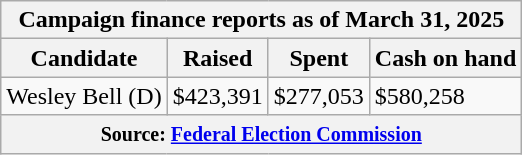<table class="wikitable sortable">
<tr>
<th colspan=4>Campaign finance reports as of March 31, 2025</th>
</tr>
<tr style="text-align:center;">
<th>Candidate</th>
<th>Raised</th>
<th>Spent</th>
<th>Cash on hand</th>
</tr>
<tr>
<td>Wesley Bell (D)</td>
<td>$423,391</td>
<td>$277,053</td>
<td>$580,258</td>
</tr>
<tr>
<th colspan="4"><small>Source: <a href='#'>Federal Election Commission</a></small></th>
</tr>
</table>
